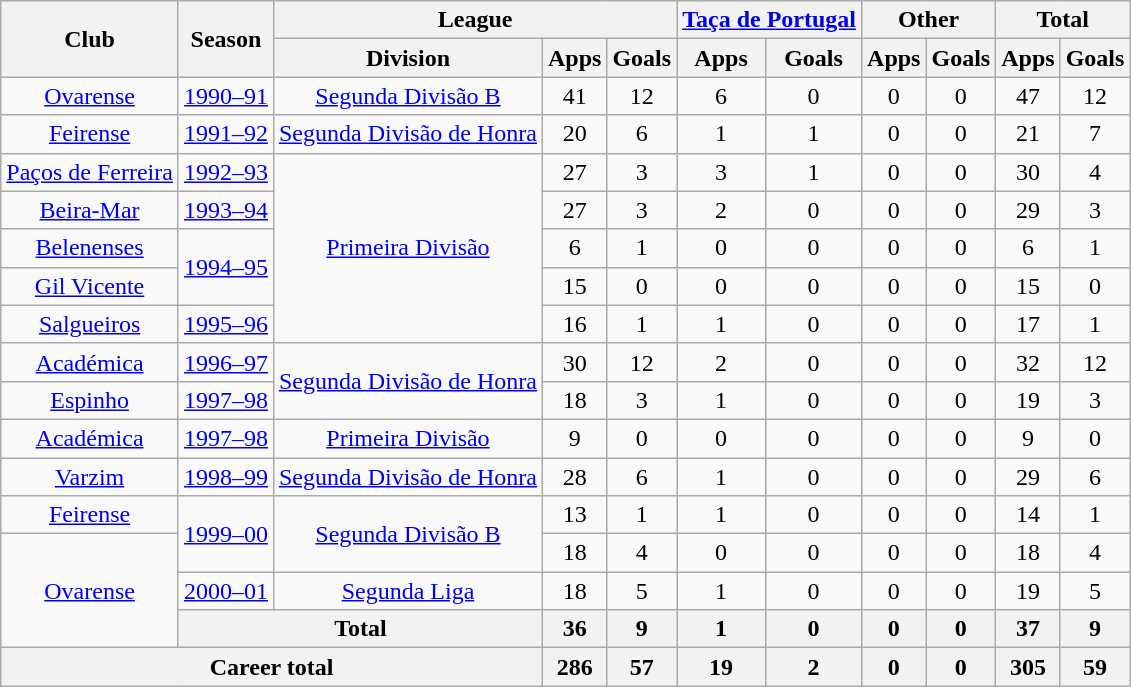<table class="wikitable" style="text-align: center">
<tr>
<th rowspan="2">Club</th>
<th rowspan="2">Season</th>
<th colspan="3">League</th>
<th colspan="2"><a href='#'>Taça de Portugal</a></th>
<th colspan="2">Other</th>
<th colspan="2">Total</th>
</tr>
<tr>
<th>Division</th>
<th>Apps</th>
<th>Goals</th>
<th>Apps</th>
<th>Goals</th>
<th>Apps</th>
<th>Goals</th>
<th>Apps</th>
<th>Goals</th>
</tr>
<tr>
<td><a href='#'>Ovarense</a></td>
<td><a href='#'>1990–91</a></td>
<td><a href='#'>Segunda Divisão B</a></td>
<td>41</td>
<td>12</td>
<td>6</td>
<td>0</td>
<td>0</td>
<td>0</td>
<td>47</td>
<td>12</td>
</tr>
<tr>
<td><a href='#'>Feirense</a></td>
<td><a href='#'>1991–92</a></td>
<td><a href='#'>Segunda Divisão de Honra</a></td>
<td>20</td>
<td>6</td>
<td>1</td>
<td>1</td>
<td>0</td>
<td>0</td>
<td>21</td>
<td>7</td>
</tr>
<tr>
<td><a href='#'>Paços de Ferreira</a></td>
<td><a href='#'>1992–93</a></td>
<td rowspan="5"><a href='#'>Primeira Divisão</a></td>
<td>27</td>
<td>3</td>
<td>3</td>
<td>1</td>
<td>0</td>
<td>0</td>
<td>30</td>
<td>4</td>
</tr>
<tr>
<td><a href='#'>Beira-Mar</a></td>
<td><a href='#'>1993–94</a></td>
<td>27</td>
<td>3</td>
<td>2</td>
<td>0</td>
<td>0</td>
<td>0</td>
<td>29</td>
<td>3</td>
</tr>
<tr>
<td><a href='#'>Belenenses</a></td>
<td rowspan="2"><a href='#'>1994–95</a></td>
<td>6</td>
<td>1</td>
<td>0</td>
<td>0</td>
<td>0</td>
<td>0</td>
<td>6</td>
<td>1</td>
</tr>
<tr>
<td><a href='#'>Gil Vicente</a></td>
<td>15</td>
<td>0</td>
<td>0</td>
<td>0</td>
<td>0</td>
<td>0</td>
<td>15</td>
<td>0</td>
</tr>
<tr>
<td><a href='#'>Salgueiros</a></td>
<td><a href='#'>1995–96</a></td>
<td>16</td>
<td>1</td>
<td>1</td>
<td>0</td>
<td>0</td>
<td>0</td>
<td>17</td>
<td>1</td>
</tr>
<tr>
<td><a href='#'>Académica</a></td>
<td><a href='#'>1996–97</a></td>
<td rowspan="2"><a href='#'>Segunda Divisão de Honra</a></td>
<td>30</td>
<td>12</td>
<td>2</td>
<td>0</td>
<td>0</td>
<td>0</td>
<td>32</td>
<td>12</td>
</tr>
<tr>
<td><a href='#'>Espinho</a></td>
<td><a href='#'>1997–98</a></td>
<td>18</td>
<td>3</td>
<td>1</td>
<td>0</td>
<td>0</td>
<td>0</td>
<td>19</td>
<td>3</td>
</tr>
<tr>
<td><a href='#'>Académica</a></td>
<td><a href='#'>1997–98</a></td>
<td><a href='#'>Primeira Divisão</a></td>
<td>9</td>
<td>0</td>
<td>0</td>
<td>0</td>
<td>0</td>
<td>0</td>
<td>9</td>
<td>0</td>
</tr>
<tr>
<td><a href='#'>Varzim</a></td>
<td><a href='#'>1998–99</a></td>
<td><a href='#'>Segunda Divisão de Honra</a></td>
<td>28</td>
<td>6</td>
<td>1</td>
<td>0</td>
<td>0</td>
<td>0</td>
<td>29</td>
<td>6</td>
</tr>
<tr>
<td><a href='#'>Feirense</a></td>
<td rowspan="2"><a href='#'>1999–00</a></td>
<td rowspan="2"><a href='#'>Segunda Divisão B</a></td>
<td>13</td>
<td>1</td>
<td>1</td>
<td>0</td>
<td>0</td>
<td>0</td>
<td>14</td>
<td>1</td>
</tr>
<tr>
<td rowspan="3"><a href='#'>Ovarense</a></td>
<td>18</td>
<td>4</td>
<td>0</td>
<td>0</td>
<td>0</td>
<td>0</td>
<td>18</td>
<td>4</td>
</tr>
<tr>
<td><a href='#'>2000–01</a></td>
<td><a href='#'>Segunda Liga</a></td>
<td>18</td>
<td>5</td>
<td>1</td>
<td>0</td>
<td>0</td>
<td>0</td>
<td>19</td>
<td>5</td>
</tr>
<tr>
<th colspan="2"><strong>Total</strong></th>
<th>36</th>
<th>9</th>
<th>1</th>
<th>0</th>
<th>0</th>
<th>0</th>
<th>37</th>
<th>9</th>
</tr>
<tr>
<th colspan="3"><strong>Career total</strong></th>
<th>286</th>
<th>57</th>
<th>19</th>
<th>2</th>
<th>0</th>
<th>0</th>
<th>305</th>
<th>59</th>
</tr>
</table>
